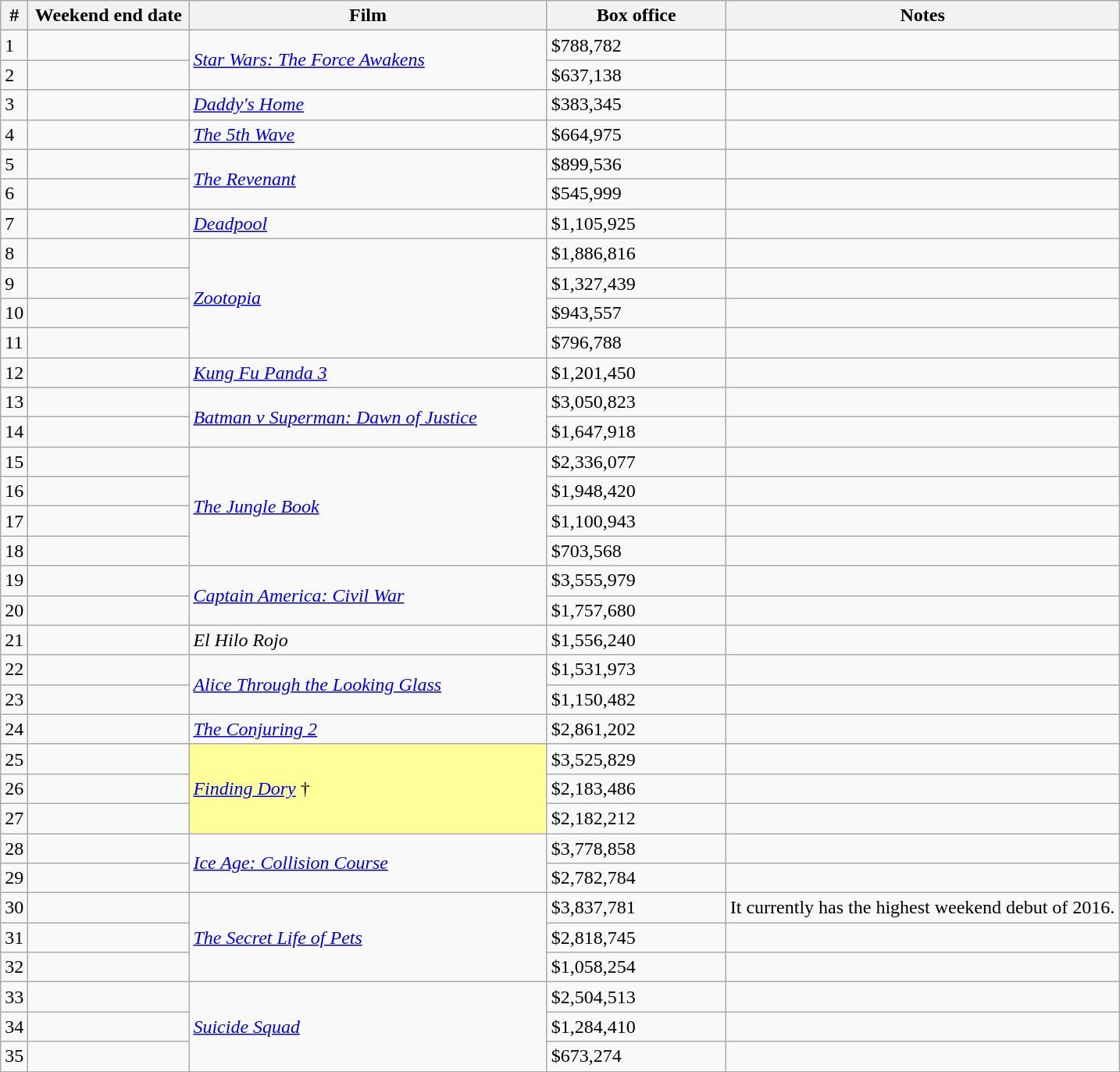<table class="wikitable sortable">
<tr>
<th abbr="Week">#</th>
<th abbr="Date" style="width:130px">Weekend end date</th>
<th width="32%">Film</th>
<th width="16%">Box office</th>
<th>Notes</th>
</tr>
<tr>
<td>1</td>
<td></td>
<td rowspan="2"><em><a href='#'>Star Wars: The Force Awakens</a></em></td>
<td>$788,782</td>
<td></td>
</tr>
<tr>
<td>2</td>
<td></td>
<td>$637,138</td>
<td></td>
</tr>
<tr>
<td>3</td>
<td></td>
<td><em><a href='#'>Daddy's Home</a></em></td>
<td>$383,345</td>
<td></td>
</tr>
<tr>
<td>4</td>
<td></td>
<td><em><a href='#'>The 5th Wave</a></em></td>
<td>$664,975</td>
<td></td>
</tr>
<tr>
<td>5</td>
<td></td>
<td rowspan="2"><em><a href='#'>The Revenant</a></em></td>
<td>$899,536</td>
<td></td>
</tr>
<tr>
<td>6</td>
<td></td>
<td>$545,999</td>
<td></td>
</tr>
<tr>
<td>7</td>
<td></td>
<td><em><a href='#'>Deadpool</a></em></td>
<td>$1,105,925</td>
<td></td>
</tr>
<tr>
<td>8</td>
<td></td>
<td rowspan="4"><em><a href='#'>Zootopia</a></em></td>
<td>$1,886,816</td>
<td></td>
</tr>
<tr>
<td>9</td>
<td></td>
<td>$1,327,439</td>
<td></td>
</tr>
<tr>
<td>10</td>
<td></td>
<td>$943,557</td>
<td></td>
</tr>
<tr>
<td>11</td>
<td></td>
<td>$796,788</td>
<td></td>
</tr>
<tr>
<td>12</td>
<td></td>
<td><em><a href='#'>Kung Fu Panda 3</a></em></td>
<td>$1,201,450</td>
<td></td>
</tr>
<tr>
<td>13</td>
<td></td>
<td rowspan="2"><em><a href='#'>Batman v Superman: Dawn of Justice</a></em></td>
<td>$3,050,823</td>
<td></td>
</tr>
<tr>
<td>14</td>
<td></td>
<td>$1,647,918</td>
<td></td>
</tr>
<tr>
<td>15</td>
<td></td>
<td rowspan="4"><em><a href='#'>The Jungle Book</a></em></td>
<td>$2,336,077</td>
<td></td>
</tr>
<tr>
<td>16</td>
<td></td>
<td>$1,948,420</td>
<td></td>
</tr>
<tr>
<td>17</td>
<td></td>
<td>$1,100,943</td>
<td></td>
</tr>
<tr>
<td>18</td>
<td></td>
<td>$703,568</td>
<td></td>
</tr>
<tr>
<td>19</td>
<td></td>
<td rowspan="2"><em><a href='#'>Captain America: Civil War</a></em></td>
<td>$3,555,979</td>
<td></td>
</tr>
<tr>
<td>20</td>
<td></td>
<td>$1,757,680</td>
<td></td>
</tr>
<tr>
<td>21</td>
<td></td>
<td><em>El Hilo Rojo</em></td>
<td>$1,556,240</td>
<td></td>
</tr>
<tr>
<td>22</td>
<td></td>
<td rowspan="2"><em><a href='#'>Alice Through the Looking Glass</a></em></td>
<td>$1,531,973</td>
<td></td>
</tr>
<tr>
<td>23</td>
<td></td>
<td>$1,150,482</td>
<td></td>
</tr>
<tr>
<td>24</td>
<td></td>
<td><em><a href='#'>The Conjuring 2</a></em></td>
<td>$2,861,202</td>
<td></td>
</tr>
<tr>
<td>25</td>
<td></td>
<td rowspan="3" style="background-color:#FFFF99"><em><a href='#'>Finding Dory</a></em> †</td>
<td>$3,525,829</td>
<td></td>
</tr>
<tr>
<td>26</td>
<td></td>
<td>$2,183,486</td>
<td></td>
</tr>
<tr>
<td>27</td>
<td></td>
<td>$2,182,212</td>
<td></td>
</tr>
<tr>
<td>28</td>
<td></td>
<td rowspan="2"><em><a href='#'>Ice Age: Collision Course</a></em></td>
<td>$3,778,858</td>
<td></td>
</tr>
<tr>
<td>29</td>
<td></td>
<td>$2,782,784</td>
<td></td>
</tr>
<tr>
<td>30</td>
<td></td>
<td rowspan="3"><em><a href='#'>The Secret Life of Pets</a></em></td>
<td>$3,837,781</td>
<td>It currently has the highest weekend debut of 2016.</td>
</tr>
<tr>
<td>31</td>
<td></td>
<td>$2,818,745</td>
<td></td>
</tr>
<tr>
<td>32</td>
<td></td>
<td>$1,058,254</td>
<td></td>
</tr>
<tr>
<td>33</td>
<td></td>
<td rowspan="3"><em><a href='#'>Suicide Squad</a></em></td>
<td>$2,504,513</td>
<td></td>
</tr>
<tr>
<td>34</td>
<td></td>
<td>$1,284,410</td>
<td></td>
</tr>
<tr>
<td>35</td>
<td></td>
<td>$673,274</td>
<td></td>
</tr>
</table>
